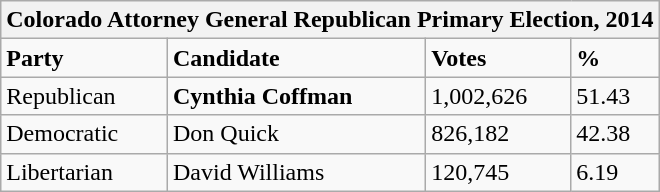<table class="wikitable">
<tr>
<th colspan="4">Colorado Attorney General Republican Primary Election, 2014</th>
</tr>
<tr>
<td><strong>Party</strong></td>
<td><strong>Candidate</strong></td>
<td><strong>Votes</strong></td>
<td><strong>%</strong></td>
</tr>
<tr>
<td>Republican</td>
<td><strong>Cynthia Coffman</strong></td>
<td>1,002,626</td>
<td>51.43</td>
</tr>
<tr>
<td>Democratic</td>
<td>Don Quick</td>
<td>826,182</td>
<td>42.38</td>
</tr>
<tr>
<td>Libertarian</td>
<td>David Williams</td>
<td>120,745</td>
<td>6.19</td>
</tr>
</table>
